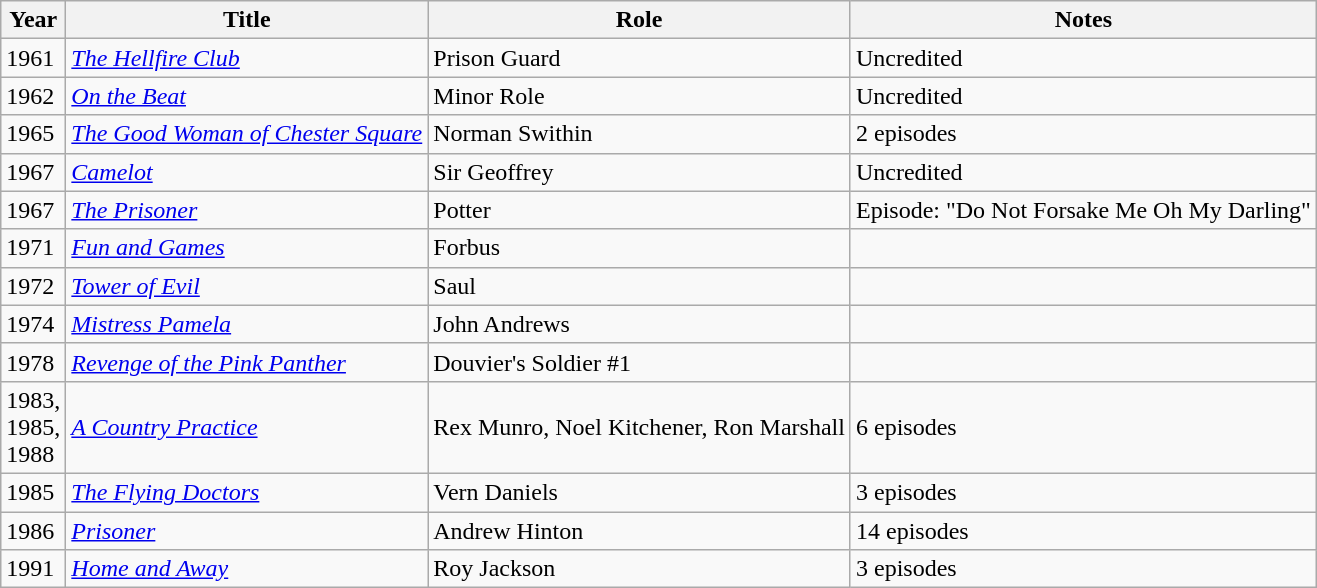<table class="wikitable">
<tr>
<th>Year</th>
<th>Title</th>
<th>Role</th>
<th>Notes</th>
</tr>
<tr>
<td>1961</td>
<td><em><a href='#'>The Hellfire Club</a></em></td>
<td>Prison Guard</td>
<td>Uncredited</td>
</tr>
<tr>
<td>1962</td>
<td><em><a href='#'>On the Beat</a></em></td>
<td>Minor Role</td>
<td>Uncredited</td>
</tr>
<tr>
<td>1965</td>
<td><em><a href='#'>The Good Woman of Chester Square</a></em></td>
<td>Norman Swithin</td>
<td>2 episodes</td>
</tr>
<tr>
<td>1967</td>
<td><em><a href='#'>Camelot</a></em></td>
<td>Sir Geoffrey</td>
<td>Uncredited</td>
</tr>
<tr>
<td>1967</td>
<td><em><a href='#'>The Prisoner</a></em></td>
<td>Potter</td>
<td>Episode: "Do Not Forsake Me Oh My Darling"</td>
</tr>
<tr>
<td>1971</td>
<td><em><a href='#'>Fun and Games</a></em></td>
<td>Forbus</td>
<td></td>
</tr>
<tr>
<td>1972</td>
<td><em><a href='#'>Tower of Evil</a></em></td>
<td>Saul</td>
<td></td>
</tr>
<tr>
<td>1974</td>
<td><em><a href='#'>Mistress Pamela</a></em></td>
<td>John Andrews</td>
<td></td>
</tr>
<tr>
<td>1978</td>
<td><em><a href='#'>Revenge of the Pink Panther</a></em></td>
<td>Douvier's Soldier #1</td>
<td></td>
</tr>
<tr>
<td>1983,<br>1985,<br>1988</td>
<td><em><a href='#'>A Country Practice</a></em></td>
<td>Rex Munro, Noel Kitchener, Ron Marshall</td>
<td>6 episodes</td>
</tr>
<tr>
<td>1985</td>
<td><em><a href='#'>The Flying Doctors</a></em></td>
<td>Vern Daniels</td>
<td>3 episodes</td>
</tr>
<tr>
<td>1986</td>
<td><em><a href='#'>Prisoner</a></em></td>
<td>Andrew Hinton</td>
<td>14 episodes</td>
</tr>
<tr>
<td>1991</td>
<td><em><a href='#'>Home and Away</a></em></td>
<td>Roy Jackson</td>
<td>3 episodes</td>
</tr>
</table>
